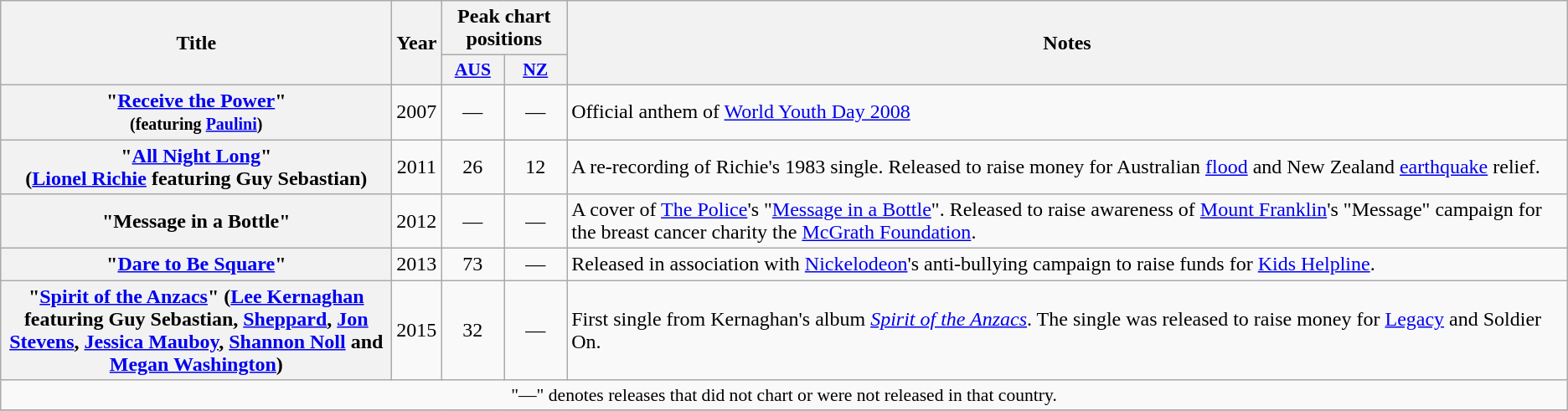<table class="wikitable plainrowheaders" style="text-align:center;" border="1">
<tr>
<th scope="col" rowspan="2" style="width:19em;">Title</th>
<th scope="col" rowspan="2" style="width:1em;">Year</th>
<th scope="col" colspan="2">Peak chart positions</th>
<th scope="col" rowspan="2">Notes</th>
</tr>
<tr>
<th scope="col" style="width:3em;font-size:90%;"><a href='#'>AUS</a><br></th>
<th scope="col" style="width:3em;font-size:90%;"><a href='#'>NZ</a><br></th>
</tr>
<tr>
<th scope="row">"<a href='#'>Receive the Power</a>"<br><small>(featuring <a href='#'>Paulini</a>)</small></th>
<td>2007</td>
<td>—</td>
<td>—</td>
<td align="left">Official anthem of <a href='#'>World Youth Day 2008</a></td>
</tr>
<tr>
<th scope="row">"<a href='#'>All Night Long</a>"<br><span>(<a href='#'>Lionel Richie</a> featuring Guy Sebastian)</span></th>
<td>2011</td>
<td>26</td>
<td>12</td>
<td align="left">A re-recording of Richie's 1983 single. Released to raise money for Australian <a href='#'>flood</a> and New Zealand <a href='#'>earthquake</a> relief.</td>
</tr>
<tr>
<th scope="row">"Message in a Bottle"</th>
<td>2012</td>
<td>—</td>
<td>—</td>
<td align="left">A cover of <a href='#'>The Police</a>'s "<a href='#'>Message in a Bottle</a>". Released to raise awareness of <a href='#'>Mount Franklin</a>'s "Message" campaign for the breast cancer charity the <a href='#'>McGrath Foundation</a>.</td>
</tr>
<tr>
<th scope="row">"<a href='#'>Dare to Be Square</a>"</th>
<td>2013</td>
<td>73</td>
<td>—</td>
<td align="left">Released in association with <a href='#'>Nickelodeon</a>'s anti-bullying campaign to raise funds for <a href='#'>Kids Helpline</a>.</td>
</tr>
<tr>
<th scope="row">"<a href='#'>Spirit of the Anzacs</a>" <span>(<a href='#'>Lee Kernaghan</a> featuring Guy Sebastian, <a href='#'>Sheppard</a>, <a href='#'>Jon Stevens</a>, <a href='#'>Jessica Mauboy</a>, <a href='#'>Shannon Noll</a> and <a href='#'>Megan Washington</a>)</span></th>
<td>2015</td>
<td>32</td>
<td>—</td>
<td align="left">First single from Kernaghan's album <em><a href='#'>Spirit of the Anzacs</a></em>. The single was released to raise money for <a href='#'>Legacy</a> and Soldier On.</td>
</tr>
<tr>
<td align="center" colspan="5" style="font-size: 90%">"—" denotes releases that did not chart or were not released in that country.</td>
</tr>
<tr>
</tr>
</table>
